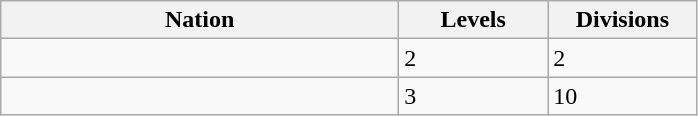<table class="wikitable">
<tr>
<th width=40%>Nation</th>
<th width=15%>Levels</th>
<th width=15%>Divisions</th>
</tr>
<tr>
<td></td>
<td>2</td>
<td>2</td>
</tr>
<tr>
<td></td>
<td>3</td>
<td>10</td>
</tr>
</table>
